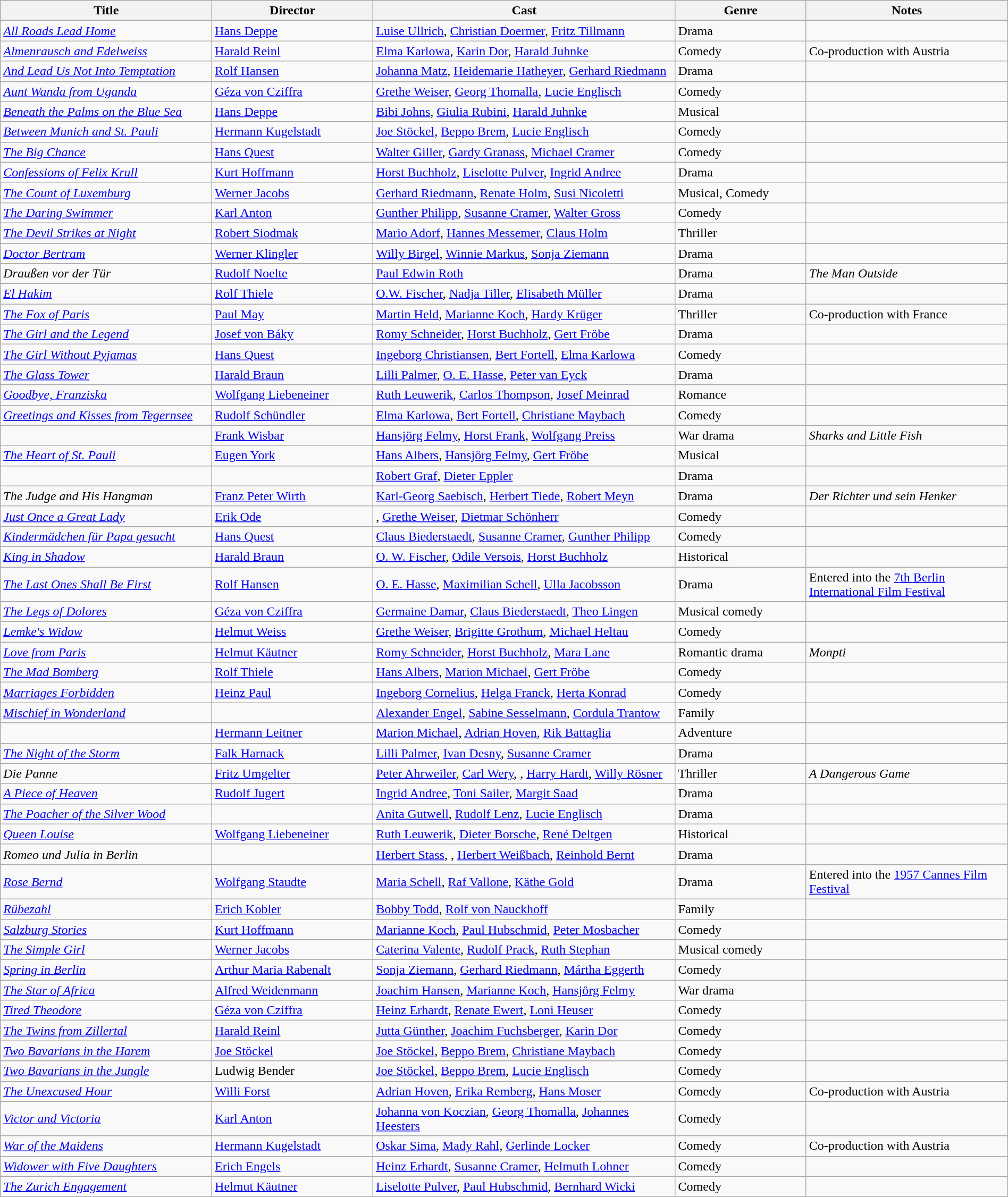<table class="wikitable" style="width:100%;">
<tr>
<th style="width:21%;">Title</th>
<th style="width:16%;">Director</th>
<th style="width:30%;">Cast</th>
<th style="width:13%;">Genre</th>
<th style="width:20%;">Notes</th>
</tr>
<tr>
<td><em><a href='#'>All Roads Lead Home</a></em></td>
<td><a href='#'>Hans Deppe</a></td>
<td><a href='#'>Luise Ullrich</a>, <a href='#'>Christian Doermer</a>, <a href='#'>Fritz Tillmann</a></td>
<td>Drama</td>
<td></td>
</tr>
<tr>
<td><em><a href='#'>Almenrausch and Edelweiss</a></em></td>
<td><a href='#'>Harald Reinl</a></td>
<td><a href='#'>Elma Karlowa</a>, <a href='#'>Karin Dor</a>, <a href='#'>Harald Juhnke</a></td>
<td>Comedy</td>
<td>Co-production with Austria</td>
</tr>
<tr>
<td><em><a href='#'>And Lead Us Not Into Temptation</a></em></td>
<td><a href='#'>Rolf Hansen</a></td>
<td><a href='#'>Johanna Matz</a>, <a href='#'>Heidemarie Hatheyer</a>, <a href='#'>Gerhard Riedmann</a></td>
<td>Drama</td>
<td></td>
</tr>
<tr>
<td><em><a href='#'>Aunt Wanda from Uganda</a></em></td>
<td><a href='#'>Géza von Cziffra</a></td>
<td><a href='#'>Grethe Weiser</a>, <a href='#'>Georg Thomalla</a>, <a href='#'>Lucie Englisch</a></td>
<td>Comedy</td>
<td></td>
</tr>
<tr>
<td><em><a href='#'>Beneath the Palms on the Blue Sea</a></em></td>
<td><a href='#'>Hans Deppe</a></td>
<td><a href='#'>Bibi Johns</a>, <a href='#'>Giulia Rubini</a>, <a href='#'>Harald Juhnke</a></td>
<td>Musical</td>
<td></td>
</tr>
<tr>
<td><em><a href='#'>Between Munich and St. Pauli</a></em></td>
<td><a href='#'>Hermann Kugelstadt</a></td>
<td><a href='#'>Joe Stöckel</a>, <a href='#'>Beppo Brem</a>, <a href='#'>Lucie Englisch</a></td>
<td>Comedy</td>
<td></td>
</tr>
<tr>
<td><em><a href='#'>The Big Chance</a></em></td>
<td><a href='#'>Hans Quest</a></td>
<td><a href='#'>Walter Giller</a>, <a href='#'>Gardy Granass</a>, <a href='#'>Michael Cramer</a></td>
<td>Comedy</td>
<td></td>
</tr>
<tr>
<td><em><a href='#'>Confessions of Felix Krull</a></em></td>
<td><a href='#'>Kurt Hoffmann</a></td>
<td><a href='#'>Horst Buchholz</a>, <a href='#'>Liselotte Pulver</a>, <a href='#'>Ingrid Andree</a></td>
<td>Drama</td>
<td></td>
</tr>
<tr>
<td><em><a href='#'>The Count of Luxemburg</a></em></td>
<td><a href='#'>Werner Jacobs</a></td>
<td><a href='#'>Gerhard Riedmann</a>, <a href='#'>Renate Holm</a>, <a href='#'>Susi Nicoletti</a></td>
<td>Musical, Comedy</td>
<td></td>
</tr>
<tr>
<td><em><a href='#'>The Daring Swimmer</a></em></td>
<td><a href='#'>Karl Anton</a></td>
<td><a href='#'>Gunther Philipp</a>, <a href='#'>Susanne Cramer</a>, <a href='#'>Walter Gross</a></td>
<td>Comedy</td>
<td></td>
</tr>
<tr>
<td><em><a href='#'>The Devil Strikes at Night</a></em></td>
<td><a href='#'>Robert Siodmak</a></td>
<td><a href='#'>Mario Adorf</a>, <a href='#'>Hannes Messemer</a>, <a href='#'>Claus Holm</a></td>
<td>Thriller</td>
<td></td>
</tr>
<tr>
<td><em><a href='#'>Doctor Bertram</a></em></td>
<td><a href='#'>Werner Klingler</a></td>
<td><a href='#'>Willy Birgel</a>, <a href='#'>Winnie Markus</a>, <a href='#'>Sonja Ziemann</a></td>
<td>Drama</td>
<td></td>
</tr>
<tr>
<td><em>Draußen vor der Tür</em></td>
<td><a href='#'>Rudolf Noelte</a></td>
<td><a href='#'>Paul Edwin Roth</a></td>
<td>Drama</td>
<td> <em>The Man Outside</em></td>
</tr>
<tr>
<td><em><a href='#'>El Hakim</a></em></td>
<td><a href='#'>Rolf Thiele</a></td>
<td><a href='#'>O.W. Fischer</a>, <a href='#'>Nadja Tiller</a>, <a href='#'>Elisabeth Müller</a></td>
<td>Drama</td>
<td></td>
</tr>
<tr>
<td><em><a href='#'>The Fox of Paris</a></em></td>
<td><a href='#'>Paul May</a></td>
<td><a href='#'>Martin Held</a>, <a href='#'>Marianne Koch</a>, <a href='#'>Hardy Krüger</a></td>
<td>Thriller</td>
<td>Co-production with France</td>
</tr>
<tr>
<td><em><a href='#'>The Girl and the Legend</a></em></td>
<td><a href='#'>Josef von Báky</a></td>
<td><a href='#'>Romy Schneider</a>, <a href='#'>Horst Buchholz</a>, <a href='#'>Gert Fröbe</a></td>
<td>Drama</td>
<td></td>
</tr>
<tr>
<td><em><a href='#'>The Girl Without Pyjamas</a></em></td>
<td><a href='#'>Hans Quest</a></td>
<td><a href='#'>Ingeborg Christiansen</a>, <a href='#'>Bert Fortell</a>, <a href='#'>Elma Karlowa</a></td>
<td>Comedy</td>
<td></td>
</tr>
<tr>
<td><em><a href='#'>The Glass Tower</a></em></td>
<td><a href='#'>Harald Braun</a></td>
<td><a href='#'>Lilli Palmer</a>, <a href='#'>O. E. Hasse</a>, <a href='#'>Peter van Eyck</a></td>
<td>Drama</td>
<td></td>
</tr>
<tr>
<td><em><a href='#'>Goodbye, Franziska</a></em></td>
<td><a href='#'>Wolfgang Liebeneiner</a></td>
<td><a href='#'>Ruth Leuwerik</a>, <a href='#'>Carlos Thompson</a>, <a href='#'>Josef Meinrad</a></td>
<td>Romance</td>
<td></td>
</tr>
<tr>
<td><em><a href='#'>Greetings and Kisses from Tegernsee</a></em></td>
<td><a href='#'>Rudolf Schündler</a></td>
<td><a href='#'>Elma Karlowa</a>, <a href='#'>Bert Fortell</a>, <a href='#'>Christiane Maybach</a></td>
<td>Comedy</td>
<td></td>
</tr>
<tr>
<td><em></em></td>
<td><a href='#'>Frank Wisbar</a></td>
<td><a href='#'>Hansjörg Felmy</a>, <a href='#'>Horst Frank</a>, <a href='#'>Wolfgang Preiss</a></td>
<td>War drama</td>
<td> <em>Sharks and Little Fish</em></td>
</tr>
<tr>
<td><em><a href='#'>The Heart of St. Pauli</a></em></td>
<td><a href='#'>Eugen York</a></td>
<td><a href='#'>Hans Albers</a>, <a href='#'>Hansjörg Felmy</a>, <a href='#'>Gert Fröbe</a></td>
<td>Musical</td>
<td></td>
</tr>
<tr>
<td><em></em></td>
<td></td>
<td><a href='#'>Robert Graf</a>, <a href='#'>Dieter Eppler</a></td>
<td>Drama</td>
<td></td>
</tr>
<tr>
<td><em>The Judge and His Hangman</em></td>
<td><a href='#'>Franz Peter Wirth</a></td>
<td><a href='#'>Karl-Georg Saebisch</a>, <a href='#'>Herbert Tiede</a>, <a href='#'>Robert Meyn</a></td>
<td>Drama</td>
<td> <em>Der Richter und sein Henker</em></td>
</tr>
<tr>
<td><em><a href='#'>Just Once a Great Lady</a></em></td>
<td><a href='#'>Erik Ode</a></td>
<td>, <a href='#'>Grethe Weiser</a>, <a href='#'>Dietmar Schönherr</a></td>
<td>Comedy</td>
<td></td>
</tr>
<tr>
<td><em><a href='#'>Kindermädchen für Papa gesucht</a></em></td>
<td><a href='#'>Hans Quest</a></td>
<td><a href='#'>Claus Biederstaedt</a>, <a href='#'>Susanne Cramer</a>, <a href='#'>Gunther Philipp</a></td>
<td>Comedy</td>
<td></td>
</tr>
<tr>
<td><em><a href='#'>King in Shadow</a></em></td>
<td><a href='#'>Harald Braun</a></td>
<td><a href='#'>O. W. Fischer</a>, <a href='#'>Odile Versois</a>, <a href='#'>Horst Buchholz</a></td>
<td>Historical</td>
<td></td>
</tr>
<tr>
<td><em><a href='#'>The Last Ones Shall Be First</a></em></td>
<td><a href='#'>Rolf Hansen</a></td>
<td><a href='#'>O. E. Hasse</a>, <a href='#'>Maximilian Schell</a>, <a href='#'>Ulla Jacobsson</a></td>
<td>Drama</td>
<td>Entered into the <a href='#'>7th Berlin International Film Festival</a></td>
</tr>
<tr>
<td><em><a href='#'>The Legs of Dolores</a></em></td>
<td><a href='#'>Géza von Cziffra</a></td>
<td><a href='#'>Germaine Damar</a>, <a href='#'>Claus Biederstaedt</a>, <a href='#'>Theo Lingen</a></td>
<td>Musical comedy</td>
<td></td>
</tr>
<tr>
<td><em><a href='#'>Lemke's Widow</a></em></td>
<td><a href='#'>Helmut Weiss</a></td>
<td><a href='#'>Grethe Weiser</a>, <a href='#'>Brigitte Grothum</a>, <a href='#'>Michael Heltau</a></td>
<td>Comedy</td>
<td></td>
</tr>
<tr>
<td><em><a href='#'>Love from Paris</a></em></td>
<td><a href='#'>Helmut Käutner</a></td>
<td><a href='#'>Romy Schneider</a>, <a href='#'>Horst Buchholz</a>, <a href='#'>Mara Lane</a></td>
<td>Romantic drama</td>
<td> <em>Monpti</em></td>
</tr>
<tr>
<td><em><a href='#'>The Mad Bomberg</a></em></td>
<td><a href='#'>Rolf Thiele</a></td>
<td><a href='#'>Hans Albers</a>, <a href='#'>Marion Michael</a>, <a href='#'>Gert Fröbe</a></td>
<td>Comedy</td>
<td></td>
</tr>
<tr>
<td><em><a href='#'>Marriages Forbidden</a></em></td>
<td><a href='#'>Heinz Paul</a></td>
<td><a href='#'>Ingeborg Cornelius</a>, <a href='#'>Helga Franck</a>, <a href='#'>Herta Konrad</a></td>
<td>Comedy</td>
<td></td>
</tr>
<tr>
<td><em><a href='#'>Mischief in Wonderland</a></em></td>
<td></td>
<td><a href='#'>Alexander Engel</a>, <a href='#'>Sabine Sesselmann</a>, <a href='#'>Cordula Trantow</a></td>
<td>Family</td>
<td></td>
</tr>
<tr>
<td><em></em></td>
<td><a href='#'>Hermann Leitner</a></td>
<td><a href='#'>Marion Michael</a>, <a href='#'>Adrian Hoven</a>, <a href='#'>Rik Battaglia</a></td>
<td>Adventure</td>
<td></td>
</tr>
<tr>
<td><em><a href='#'>The Night of the Storm</a></em></td>
<td><a href='#'>Falk Harnack</a></td>
<td><a href='#'>Lilli Palmer</a>, <a href='#'>Ivan Desny</a>, <a href='#'>Susanne Cramer</a></td>
<td>Drama</td>
<td></td>
</tr>
<tr>
<td><em>Die Panne</em></td>
<td><a href='#'>Fritz Umgelter</a></td>
<td><a href='#'>Peter Ahrweiler</a>, <a href='#'>Carl Wery</a>, , <a href='#'>Harry Hardt</a>, <a href='#'>Willy Rösner</a></td>
<td>Thriller</td>
<td> <em>A Dangerous Game</em></td>
</tr>
<tr>
<td><em><a href='#'>A Piece of Heaven</a></em></td>
<td><a href='#'>Rudolf Jugert</a></td>
<td><a href='#'>Ingrid Andree</a>, <a href='#'>Toni Sailer</a>, <a href='#'>Margit Saad</a></td>
<td>Drama</td>
<td></td>
</tr>
<tr>
<td><em><a href='#'>The Poacher of the Silver Wood</a></em></td>
<td></td>
<td><a href='#'>Anita Gutwell</a>, <a href='#'>Rudolf Lenz</a>, <a href='#'>Lucie Englisch</a></td>
<td>Drama</td>
<td></td>
</tr>
<tr>
<td><em><a href='#'>Queen Louise</a></em></td>
<td><a href='#'>Wolfgang Liebeneiner</a></td>
<td><a href='#'>Ruth Leuwerik</a>, <a href='#'>Dieter Borsche</a>, <a href='#'>René Deltgen</a></td>
<td>Historical</td>
<td></td>
</tr>
<tr>
<td><em>Romeo und Julia in Berlin</em></td>
<td></td>
<td><a href='#'>Herbert Stass</a>, , <a href='#'>Herbert Weißbach</a>, <a href='#'>Reinhold Bernt</a></td>
<td>Drama</td>
<td></td>
</tr>
<tr>
<td><em><a href='#'>Rose Bernd</a></em></td>
<td><a href='#'>Wolfgang Staudte</a></td>
<td><a href='#'>Maria Schell</a>, <a href='#'>Raf Vallone</a>, <a href='#'>Käthe Gold</a></td>
<td>Drama</td>
<td>Entered into the <a href='#'>1957 Cannes Film Festival</a></td>
</tr>
<tr>
<td><em><a href='#'>Rübezahl</a></em></td>
<td><a href='#'>Erich Kobler</a></td>
<td><a href='#'>Bobby Todd</a>, <a href='#'>Rolf von Nauckhoff</a></td>
<td>Family</td>
<td></td>
</tr>
<tr>
<td><em><a href='#'>Salzburg Stories</a></em></td>
<td><a href='#'>Kurt Hoffmann</a></td>
<td><a href='#'>Marianne Koch</a>, <a href='#'>Paul Hubschmid</a>, <a href='#'>Peter Mosbacher</a></td>
<td>Comedy</td>
<td></td>
</tr>
<tr>
<td><em><a href='#'>The Simple Girl</a></em></td>
<td><a href='#'>Werner Jacobs</a></td>
<td><a href='#'>Caterina Valente</a>, <a href='#'>Rudolf Prack</a>, <a href='#'>Ruth Stephan</a></td>
<td>Musical comedy</td>
<td></td>
</tr>
<tr>
<td><em><a href='#'>Spring in Berlin</a></em></td>
<td><a href='#'>Arthur Maria Rabenalt</a></td>
<td><a href='#'>Sonja Ziemann</a>, <a href='#'>Gerhard Riedmann</a>, <a href='#'>Mártha Eggerth</a></td>
<td>Comedy</td>
<td></td>
</tr>
<tr>
<td><em><a href='#'>The Star of Africa</a></em></td>
<td><a href='#'>Alfred Weidenmann</a></td>
<td><a href='#'>Joachim Hansen</a>, <a href='#'>Marianne Koch</a>, <a href='#'>Hansjörg Felmy</a></td>
<td>War drama</td>
<td></td>
</tr>
<tr>
<td><em><a href='#'>Tired Theodore</a></em></td>
<td><a href='#'>Géza von Cziffra</a></td>
<td><a href='#'>Heinz Erhardt</a>, <a href='#'>Renate Ewert</a>, <a href='#'>Loni Heuser</a></td>
<td>Comedy</td>
<td></td>
</tr>
<tr>
<td><em><a href='#'>The Twins from Zillertal</a></em></td>
<td><a href='#'>Harald Reinl</a></td>
<td><a href='#'>Jutta Günther</a>, <a href='#'>Joachim Fuchsberger</a>, <a href='#'>Karin Dor</a></td>
<td>Comedy</td>
<td></td>
</tr>
<tr>
<td><em><a href='#'>Two Bavarians in the Harem</a></em></td>
<td><a href='#'>Joe Stöckel</a></td>
<td><a href='#'>Joe Stöckel</a>, <a href='#'>Beppo Brem</a>, <a href='#'>Christiane Maybach</a></td>
<td>Comedy</td>
<td></td>
</tr>
<tr>
<td><em><a href='#'>Two Bavarians in the Jungle</a></em></td>
<td>Ludwig Bender</td>
<td><a href='#'>Joe Stöckel</a>, <a href='#'>Beppo Brem</a>, <a href='#'>Lucie Englisch</a></td>
<td>Comedy</td>
<td></td>
</tr>
<tr>
<td><em><a href='#'>The Unexcused Hour</a></em></td>
<td><a href='#'>Willi Forst</a></td>
<td><a href='#'>Adrian Hoven</a>, <a href='#'>Erika Remberg</a>, <a href='#'>Hans Moser</a></td>
<td>Comedy</td>
<td>Co-production with Austria</td>
</tr>
<tr>
<td><em><a href='#'>Victor and Victoria</a></em></td>
<td><a href='#'>Karl Anton</a></td>
<td><a href='#'>Johanna von Koczian</a>, <a href='#'>Georg Thomalla</a>, <a href='#'>Johannes Heesters</a></td>
<td>Comedy</td>
<td></td>
</tr>
<tr>
<td><em><a href='#'>War of the Maidens</a></em></td>
<td><a href='#'>Hermann Kugelstadt</a></td>
<td><a href='#'>Oskar Sima</a>, <a href='#'>Mady Rahl</a>, <a href='#'>Gerlinde Locker</a></td>
<td>Comedy</td>
<td>Co-production with Austria</td>
</tr>
<tr>
<td><em><a href='#'>Widower with Five Daughters</a></em></td>
<td><a href='#'>Erich Engels</a></td>
<td><a href='#'>Heinz Erhardt</a>, <a href='#'>Susanne Cramer</a>, <a href='#'>Helmuth Lohner</a></td>
<td>Comedy</td>
<td></td>
</tr>
<tr>
<td><em><a href='#'>The Zurich Engagement</a></em></td>
<td><a href='#'>Helmut Käutner</a></td>
<td><a href='#'>Liselotte Pulver</a>, <a href='#'>Paul Hubschmid</a>, <a href='#'>Bernhard Wicki</a></td>
<td>Comedy</td>
<td></td>
</tr>
</table>
